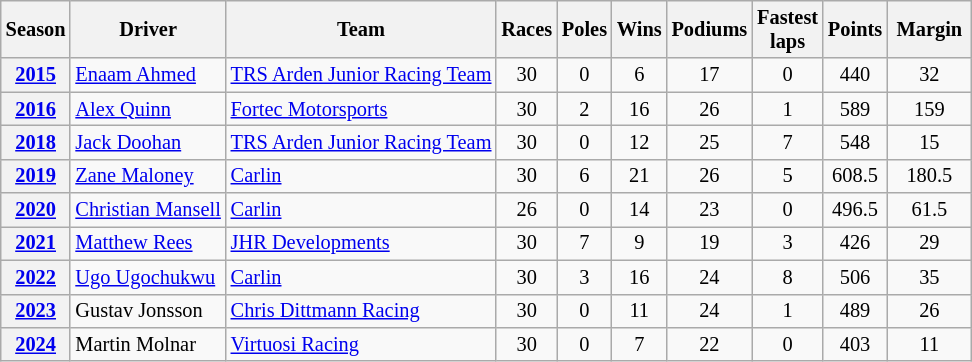<table class="wikitable sortable" style="font-size:85%; text-align:center;">
<tr>
<th scope=col>Season</th>
<th scope=col>Driver</th>
<th scope=col>Team</th>
<th scope=col>Races</th>
<th scope=col>Poles</th>
<th scope=col>Wins</th>
<th scope=col>Podiums</th>
<th scope=col width="40">Fastest laps</th>
<th scope=col>Points</th>
<th scope=col width="50">Margin</th>
</tr>
<tr>
<th><a href='#'>2015</a></th>
<td align=left> <a href='#'>Enaam Ahmed</a></td>
<td align=left> <a href='#'>TRS Arden Junior Racing Team</a></td>
<td>30</td>
<td>0</td>
<td>6</td>
<td>17</td>
<td>0</td>
<td>440</td>
<td>32</td>
</tr>
<tr>
<th><a href='#'>2016</a></th>
<td align=left> <a href='#'>Alex Quinn</a></td>
<td align=left> <a href='#'>Fortec Motorsports</a></td>
<td>30</td>
<td>2</td>
<td>16</td>
<td>26</td>
<td>1</td>
<td>589</td>
<td>159</td>
</tr>
<tr>
<th><a href='#'>2018</a></th>
<td align=left> <a href='#'>Jack Doohan</a></td>
<td align=left> <a href='#'>TRS Arden Junior Racing Team</a></td>
<td>30</td>
<td>0</td>
<td>12</td>
<td>25</td>
<td>7</td>
<td>548</td>
<td>15</td>
</tr>
<tr>
<th><a href='#'>2019</a></th>
<td align=left> <a href='#'>Zane Maloney</a></td>
<td align=left> <a href='#'>Carlin</a></td>
<td>30</td>
<td>6</td>
<td>21</td>
<td>26</td>
<td>5</td>
<td>608.5</td>
<td>180.5</td>
</tr>
<tr>
<th><a href='#'>2020</a></th>
<td align=left> <a href='#'>Christian Mansell</a></td>
<td align=left> <a href='#'>Carlin</a></td>
<td>26</td>
<td>0</td>
<td>14</td>
<td>23</td>
<td>0</td>
<td>496.5</td>
<td>61.5</td>
</tr>
<tr>
<th><a href='#'>2021</a></th>
<td align=left> <a href='#'>Matthew Rees</a></td>
<td align=left> <a href='#'>JHR Developments</a></td>
<td>30</td>
<td>7</td>
<td>9</td>
<td>19</td>
<td>3</td>
<td>426</td>
<td>29</td>
</tr>
<tr>
<th><a href='#'>2022</a></th>
<td align=left> <a href='#'>Ugo Ugochukwu</a></td>
<td align=left> <a href='#'>Carlin</a></td>
<td>30</td>
<td>3</td>
<td>16</td>
<td>24</td>
<td>8</td>
<td>506</td>
<td>35</td>
</tr>
<tr>
<th><a href='#'>2023</a></th>
<td align=left> Gustav Jonsson</td>
<td align=left> <a href='#'>Chris Dittmann Racing</a></td>
<td>30</td>
<td>0</td>
<td>11</td>
<td>24</td>
<td>1</td>
<td>489</td>
<td>26</td>
</tr>
<tr>
<th><a href='#'>2024</a></th>
<td align=left> Martin Molnar</td>
<td align=left> <a href='#'>Virtuosi Racing</a></td>
<td>30</td>
<td>0</td>
<td>7</td>
<td>22</td>
<td>0</td>
<td>403</td>
<td>11</td>
</tr>
</table>
